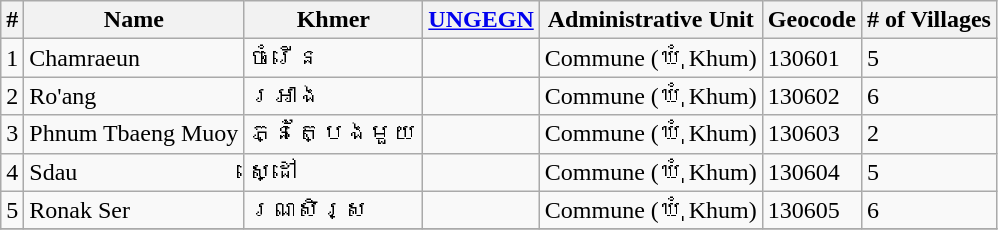<table class="wikitable sortable">
<tr>
<th>#</th>
<th>Name</th>
<th>Khmer</th>
<th><a href='#'>UNGEGN</a></th>
<th>Administrative Unit</th>
<th>Geocode</th>
<th># of Villages</th>
</tr>
<tr>
<td>1</td>
<td>Chamraeun</td>
<td>ចំរើន</td>
<td></td>
<td>Commune (ឃុំ Khum)</td>
<td>130601</td>
<td>5</td>
</tr>
<tr>
<td>2</td>
<td>Ro'ang</td>
<td>រអាង</td>
<td></td>
<td>Commune (ឃុំ Khum)</td>
<td>130602</td>
<td>6</td>
</tr>
<tr>
<td>3</td>
<td>Phnum Tbaeng Muoy</td>
<td>ភ្នំត្បែងមួយ</td>
<td></td>
<td>Commune (ឃុំ Khum)</td>
<td>130603</td>
<td>2</td>
</tr>
<tr>
<td>4</td>
<td>Sdau</td>
<td>ស្ដៅ</td>
<td></td>
<td>Commune (ឃុំ Khum)</td>
<td>130604</td>
<td>5</td>
</tr>
<tr>
<td>5</td>
<td>Ronak Ser</td>
<td>រណសិរ្ស</td>
<td></td>
<td>Commune (ឃុំ Khum)</td>
<td>130605</td>
<td>6</td>
</tr>
<tr>
</tr>
</table>
